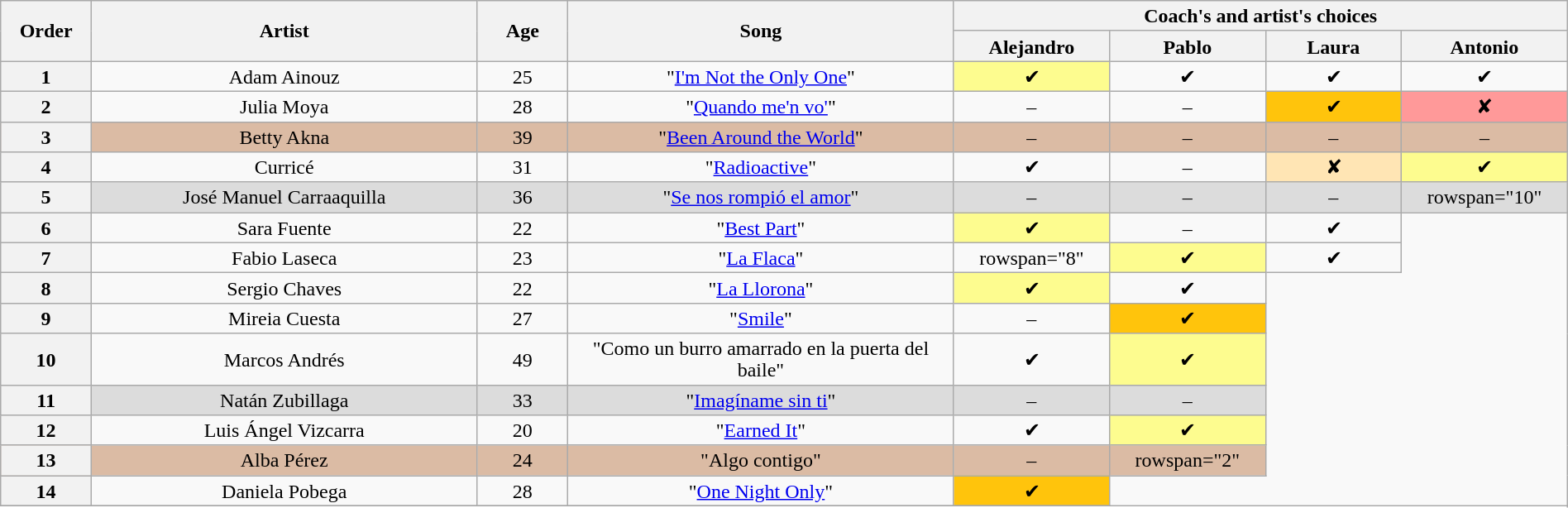<table class="wikitable" style="text-align:center; line-height:17px; width:100%">
<tr>
<th scope="col" rowspan="2" style="width:04%">Order</th>
<th scope="col" rowspan="2" style="width:17%">Artist</th>
<th scope="col" rowspan="2" style="width:04%">Age</th>
<th scope="col" rowspan="2" style="width:17%">Song</th>
<th scope="col" colspan="4" style="width:24%">Coach's and artist's choices</th>
</tr>
<tr>
<th style="width:06%">Alejandro</th>
<th style="width:06%">Pablo</th>
<th style="width:06%">Laura</th>
<th style="width:06%">Antonio</th>
</tr>
<tr>
<th>1</th>
<td>Adam Ainouz</td>
<td>25</td>
<td>"<a href='#'>I'm Not the Only One</a>"</td>
<td style="background:#fdfc8f">✔</td>
<td>✔</td>
<td>✔</td>
<td>✔</td>
</tr>
<tr>
<th>2</th>
<td>Julia Moya</td>
<td>28</td>
<td>"<a href='#'>Quando me'n vo'</a>"</td>
<td>–</td>
<td>–</td>
<td style="background:#ffc40c">✔</td>
<td style="background:#ff9999">✘</td>
</tr>
<tr style="background:#dbbba4">
<th>3</th>
<td>Betty Akna</td>
<td>39</td>
<td>"<a href='#'>Been Around the World</a>"</td>
<td>–</td>
<td>–</td>
<td>–</td>
<td>–</td>
</tr>
<tr>
<th>4</th>
<td>Curricé</td>
<td>31</td>
<td>"<a href='#'>Radioactive</a>"</td>
<td>✔</td>
<td>–</td>
<td style="background:#ffe5b4">✘</td>
<td style="background:#fdfc8f">✔</td>
</tr>
<tr style="background:#dcdcdc">
<th>5</th>
<td>José Manuel Carraaquilla</td>
<td>36</td>
<td>"<a href='#'>Se nos rompió el amor</a>"</td>
<td>–</td>
<td>–</td>
<td>–</td>
<td>rowspan="10" </td>
</tr>
<tr>
<th>6</th>
<td>Sara Fuente</td>
<td>22</td>
<td>"<a href='#'>Best Part</a>"</td>
<td style="background:#fdfc8f">✔</td>
<td>–</td>
<td>✔</td>
</tr>
<tr>
<th>7</th>
<td>Fabio Laseca</td>
<td>23</td>
<td>"<a href='#'>La Flaca</a>"</td>
<td>rowspan="8" </td>
<td style="background:#fdfc8f">✔</td>
<td>✔</td>
</tr>
<tr>
<th>8</th>
<td>Sergio Chaves</td>
<td>22</td>
<td>"<a href='#'>La Llorona</a>"</td>
<td style="background:#fdfc8f">✔</td>
<td>✔</td>
</tr>
<tr>
<th>9</th>
<td>Mireia Cuesta</td>
<td>27</td>
<td>"<a href='#'>Smile</a>"</td>
<td>–</td>
<td style="background:#ffc40c">✔</td>
</tr>
<tr>
<th>10</th>
<td>Marcos Andrés</td>
<td>49</td>
<td>"Como un burro amarrado en la puerta del baile"</td>
<td>✔</td>
<td style="background:#fdfc8f">✔</td>
</tr>
<tr style="background:#dcdcdc">
<th>11</th>
<td>Natán Zubillaga</td>
<td>33</td>
<td>"<a href='#'>Imagíname sin ti</a>"</td>
<td>–</td>
<td>–</td>
</tr>
<tr>
<th>12</th>
<td>Luis Ángel Vizcarra</td>
<td>20</td>
<td>"<a href='#'>Earned It</a>"</td>
<td>✔</td>
<td style="background:#fdfc8f">✔</td>
</tr>
<tr style="background:#dbbba4">
<th>13</th>
<td>Alba Pérez</td>
<td>24</td>
<td>"Algo contigo"</td>
<td>–</td>
<td>rowspan="2" </td>
</tr>
<tr>
<th>14</th>
<td>Daniela Pobega</td>
<td>28</td>
<td>"<a href='#'>One Night Only</a>"</td>
<td style="background:#ffc40c">✔</td>
</tr>
<tr>
</tr>
</table>
